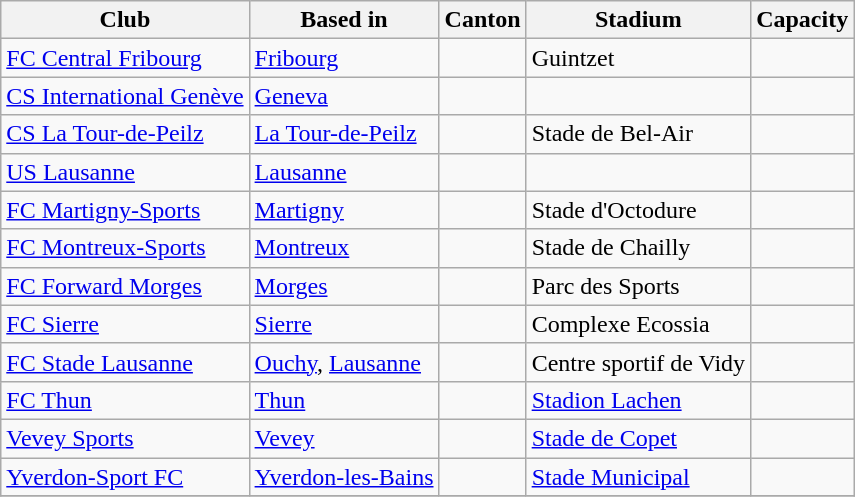<table class="wikitable">
<tr>
<th>Club</th>
<th>Based in</th>
<th>Canton</th>
<th>Stadium</th>
<th>Capacity</th>
</tr>
<tr>
<td><a href='#'>FC Central Fribourg</a></td>
<td><a href='#'>Fribourg</a></td>
<td></td>
<td>Guintzet</td>
<td></td>
</tr>
<tr>
<td><a href='#'>CS International Genève</a></td>
<td><a href='#'>Geneva</a></td>
<td></td>
<td></td>
<td></td>
</tr>
<tr>
<td><a href='#'>CS La Tour-de-Peilz</a></td>
<td><a href='#'>La Tour-de-Peilz</a></td>
<td></td>
<td>Stade de Bel-Air</td>
<td></td>
</tr>
<tr>
<td><a href='#'>US Lausanne</a></td>
<td><a href='#'>Lausanne</a></td>
<td></td>
<td></td>
<td></td>
</tr>
<tr>
<td><a href='#'>FC Martigny-Sports</a></td>
<td><a href='#'>Martigny</a></td>
<td></td>
<td>Stade d'Octodure</td>
<td></td>
</tr>
<tr>
<td><a href='#'>FC Montreux-Sports</a></td>
<td><a href='#'>Montreux</a></td>
<td></td>
<td>Stade de Chailly</td>
<td></td>
</tr>
<tr>
<td><a href='#'>FC Forward Morges</a></td>
<td><a href='#'>Morges</a></td>
<td></td>
<td>Parc des Sports</td>
<td></td>
</tr>
<tr>
<td><a href='#'>FC Sierre</a></td>
<td><a href='#'>Sierre</a></td>
<td></td>
<td>Complexe Ecossia</td>
<td></td>
</tr>
<tr>
<td><a href='#'>FC Stade Lausanne</a></td>
<td><a href='#'>Ouchy</a>, <a href='#'>Lausanne</a></td>
<td></td>
<td>Centre sportif de Vidy</td>
<td></td>
</tr>
<tr>
<td><a href='#'>FC Thun</a></td>
<td><a href='#'>Thun</a></td>
<td></td>
<td><a href='#'>Stadion Lachen</a></td>
<td></td>
</tr>
<tr>
<td><a href='#'>Vevey Sports</a></td>
<td><a href='#'>Vevey</a></td>
<td></td>
<td><a href='#'>Stade de Copet</a></td>
<td></td>
</tr>
<tr>
<td><a href='#'>Yverdon-Sport FC</a></td>
<td><a href='#'>Yverdon-les-Bains</a></td>
<td></td>
<td><a href='#'>Stade Municipal</a></td>
<td></td>
</tr>
<tr>
</tr>
</table>
